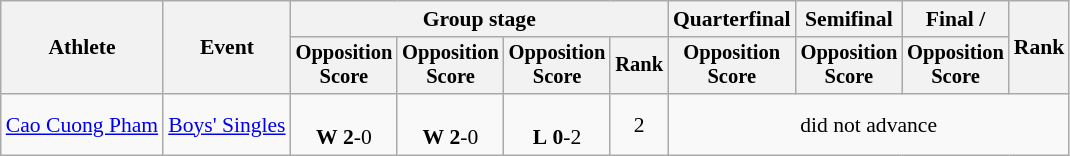<table class="wikitable" style="font-size:90%">
<tr>
<th rowspan=2>Athlete</th>
<th rowspan=2>Event</th>
<th colspan=4>Group stage</th>
<th>Quarterfinal</th>
<th>Semifinal</th>
<th>Final / </th>
<th rowspan=2>Rank</th>
</tr>
<tr style="font-size:95%">
<th>Opposition<br>Score</th>
<th>Opposition<br>Score</th>
<th>Opposition<br>Score</th>
<th>Rank</th>
<th>Opposition<br>Score</th>
<th>Opposition<br>Score</th>
<th>Opposition<br>Score</th>
</tr>
<tr align=center>
<td align=left><a href='#'>Cao Cuong Pham</a></td>
<td align=left><a href='#'>Boys' Singles</a></td>
<td> <br> <strong>W</strong> <strong>2</strong>-0</td>
<td> <br> <strong>W</strong> <strong>2</strong>-0</td>
<td> <br> <strong>L</strong> <strong>0</strong>-2</td>
<td>2</td>
<td colspan=4>did not advance</td>
</tr>
</table>
